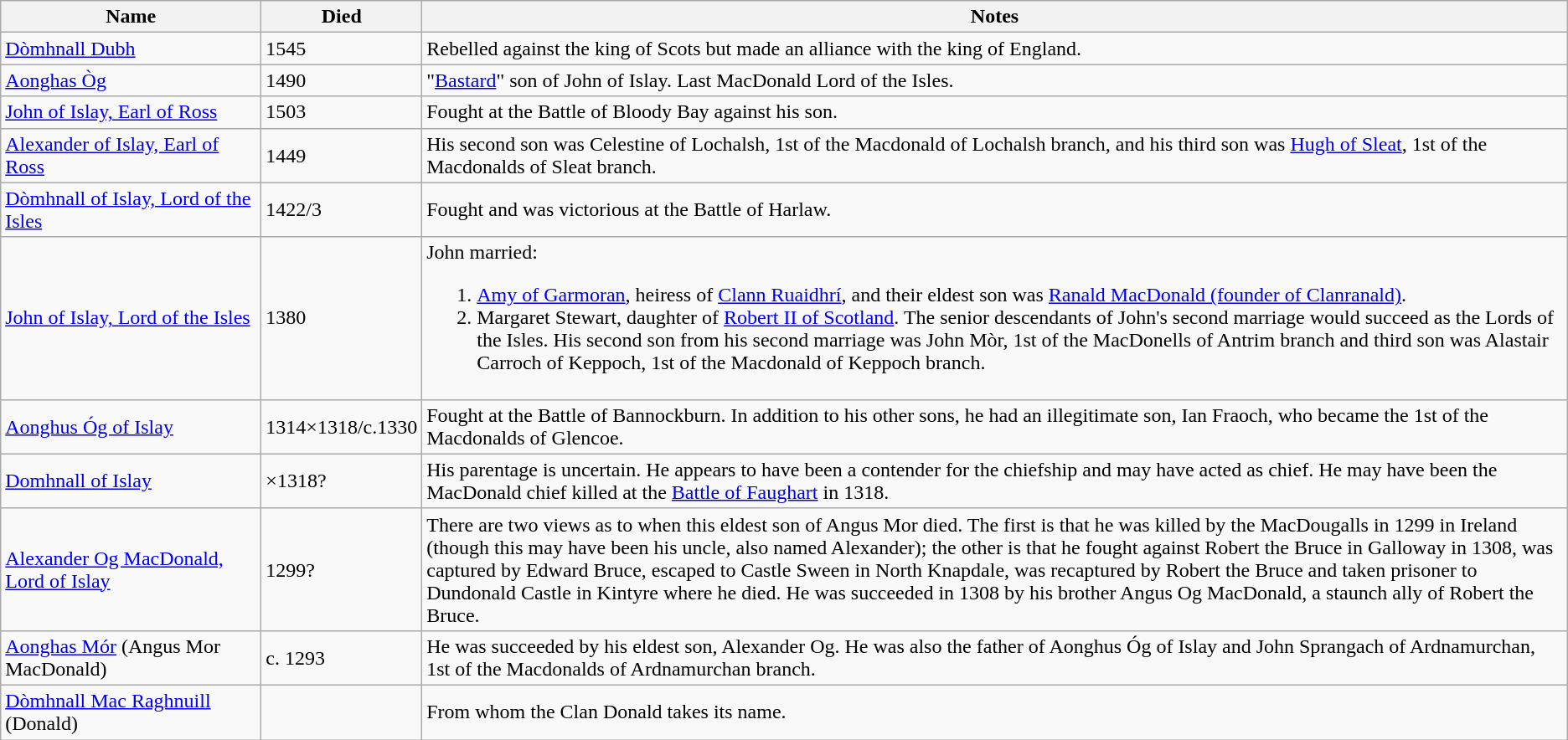<table class="wikitable">
<tr>
<th width=200>Name</th>
<th width=70>Died</th>
<th>Notes</th>
</tr>
<tr>
<td><a href='#'>Dòmhnall Dubh</a></td>
<td>1545</td>
<td>Rebelled against the king of Scots but made an alliance with the king of England.</td>
</tr>
<tr>
<td><a href='#'>Aonghas Òg</a></td>
<td>1490</td>
<td>"<a href='#'>Bastard</a>" son of John of Islay. Last MacDonald Lord of the Isles.</td>
</tr>
<tr>
<td><a href='#'>John of Islay, Earl of Ross</a></td>
<td>1503</td>
<td>Fought at the Battle of Bloody Bay against his son.</td>
</tr>
<tr>
<td><a href='#'>Alexander of Islay, Earl of Ross</a></td>
<td>1449</td>
<td>His second son was Celestine of Lochalsh, 1st of the Macdonald of Lochalsh branch, and his third son was <a href='#'>Hugh of Sleat</a>, 1st of the Macdonalds of Sleat branch.</td>
</tr>
<tr>
<td><a href='#'>Dòmhnall of Islay, Lord of the Isles</a></td>
<td>1422/3</td>
<td>Fought and was victorious at the Battle of Harlaw.</td>
</tr>
<tr>
<td><a href='#'>John of Islay, Lord of the Isles</a></td>
<td>1380</td>
<td>John married:<br><ol><li><a href='#'>Amy of Garmoran</a>, heiress of <a href='#'>Clann Ruaidhrí</a>, and their eldest son was <a href='#'>Ranald MacDonald (founder of Clanranald)</a>.</li><li>Margaret Stewart, daughter of <a href='#'>Robert II of Scotland</a>. The senior descendants of John's second marriage would succeed as the Lords of the Isles. His second son from his second marriage was John Mòr, 1st of the MacDonells of Antrim branch and third son was Alastair Carroch of Keppoch, 1st of the Macdonald of Keppoch branch.</li></ol></td>
</tr>
<tr>
<td><a href='#'>Aonghus Óg of Islay</a></td>
<td>1314×1318/c.1330</td>
<td>Fought at the Battle of Bannockburn. In addition to his other sons, he had an illegitimate son, Ian Fraoch, who became the 1st of the Macdonalds of Glencoe.</td>
</tr>
<tr>
<td><a href='#'>Domhnall of Islay</a></td>
<td>×1318?</td>
<td>His parentage is uncertain. He appears to have been a contender for the chiefship and may have acted as chief. He may have been the MacDonald chief killed at the <a href='#'>Battle of Faughart</a> in 1318.</td>
</tr>
<tr>
<td><a href='#'>Alexander Og MacDonald, Lord of Islay</a></td>
<td>1299?</td>
<td>There are two views as to when this eldest son of Angus Mor died. The first is that he was killed by the MacDougalls in 1299 in Ireland (though this may have been his uncle, also named Alexander); the other is that he fought against Robert the Bruce in Galloway in 1308, was captured by Edward Bruce, escaped to Castle Sween in North Knapdale, was recaptured by Robert the Bruce and taken prisoner to Dundonald Castle in Kintyre where he died. He was succeeded in 1308 by his brother Angus Og MacDonald, a staunch ally of Robert the Bruce.</td>
</tr>
<tr>
<td><a href='#'>Aonghas Mór</a> (Angus Mor MacDonald)</td>
<td>c. 1293</td>
<td>He was succeeded by his eldest son, Alexander Og. He was also the father of Aonghus Óg of Islay and John Sprangach of Ardnamurchan, 1st of the Macdonalds of Ardnamurchan branch.</td>
</tr>
<tr>
<td><a href='#'>Dòmhnall Mac Raghnuill</a> (Donald)</td>
<td></td>
<td>From whom the Clan Donald takes its name.</td>
</tr>
</table>
